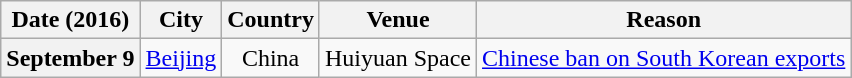<table class="wikitable plainrowheaders" style="text-align:center;">
<tr>
<th scope="col">Date (2016)</th>
<th scope="col">City</th>
<th scope="col">Country</th>
<th scope="col">Venue</th>
<th scope="col">Reason</th>
</tr>
<tr>
<th scope="row">September 9</th>
<td><a href='#'>Beijing</a></td>
<td>China</td>
<td>Huiyuan Space</td>
<td><a href='#'>Chinese ban on South Korean exports</a></td>
</tr>
</table>
